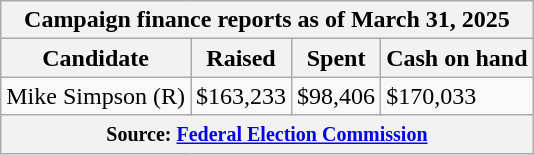<table class="wikitable sortable">
<tr>
<th colspan=4>Campaign finance reports as of March 31, 2025</th>
</tr>
<tr style="text-align:center;">
<th>Candidate</th>
<th>Raised</th>
<th>Spent</th>
<th>Cash on hand</th>
</tr>
<tr>
<td>Mike Simpson (R)</td>
<td>$163,233</td>
<td>$98,406</td>
<td>$170,033</td>
</tr>
<tr>
<th colspan="4"><small>Source: <a href='#'>Federal Election Commission</a></small></th>
</tr>
</table>
